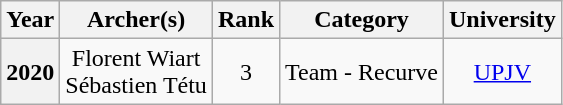<table class="wikitable" style="text-align:center;">
<tr>
<th scope="col">Year</th>
<th scope="col">Archer(s)</th>
<th scope="col">Rank</th>
<th scope="col">Category</th>
<th scope="col">University</th>
</tr>
<tr>
<th scope="row">2020</th>
<td>Florent Wiart<br>Sébastien Tétu</td>
<td> 3</td>
<td>Team - Recurve</td>
<td><a href='#'>UPJV</a></td>
</tr>
</table>
